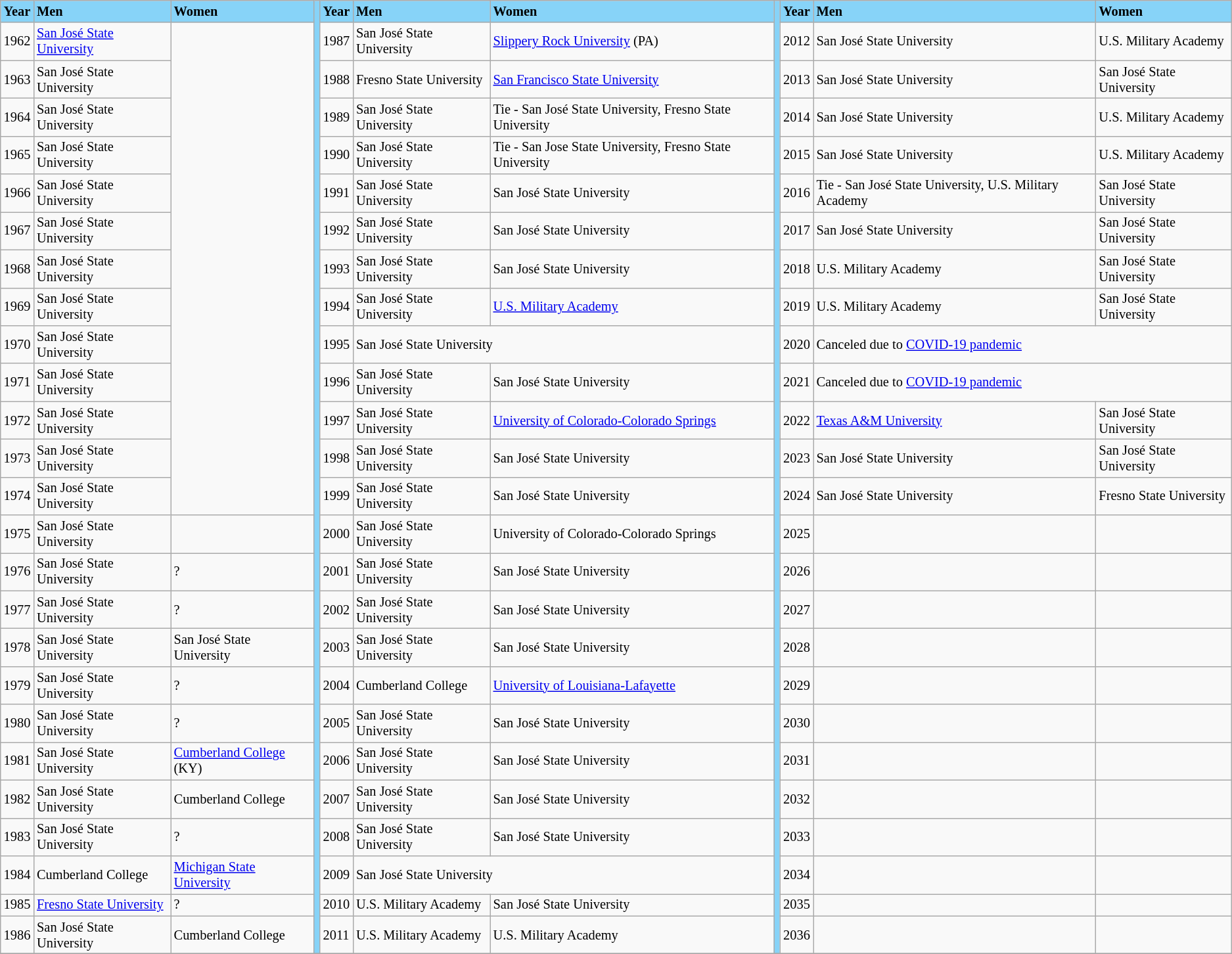<table class="wikitable" style="font-size:85%;">
<tr ! style="background-color: #87D3F8;">
<td><strong>Year</strong></td>
<td><strong>Men</strong></td>
<td><strong>Women</strong></td>
<td rowspan=26></td>
<td><strong>Year</strong></td>
<td><strong>Men</strong></td>
<td><strong>Women</strong></td>
<td rowspan=26></td>
<td><strong>Year</strong></td>
<td><strong>Men</strong></td>
<td><strong>Women</strong></td>
</tr>
<tr --->
<td>1962</td>
<td><a href='#'>San José State University</a></td>
<td rowspan=13 colspan=1></td>
<td>1987</td>
<td>San José State University</td>
<td><a href='#'>Slippery Rock University</a> (PA)</td>
<td>2012</td>
<td>San José State University</td>
<td>U.S. Military Academy</td>
</tr>
<tr --->
<td>1963</td>
<td>San José State University</td>
<td>1988</td>
<td>Fresno State University</td>
<td><a href='#'>San Francisco State University</a></td>
<td>2013</td>
<td>San José State University</td>
<td>San José State University</td>
</tr>
<tr --->
<td>1964</td>
<td>San José State University</td>
<td>1989</td>
<td>San José State University</td>
<td>Tie - San José State University, Fresno State University</td>
<td>2014</td>
<td>San José State University</td>
<td>U.S. Military Academy</td>
</tr>
<tr --->
<td>1965</td>
<td>San José State University</td>
<td>1990</td>
<td>San José State University</td>
<td>Tie - San Jose State University, Fresno State University</td>
<td>2015</td>
<td>San José State University</td>
<td>U.S. Military Academy</td>
</tr>
<tr --->
<td>1966</td>
<td>San José State University</td>
<td>1991</td>
<td>San José State University</td>
<td>San José State University</td>
<td>2016</td>
<td>Tie - San José State University, U.S. Military Academy</td>
<td>San José State University</td>
</tr>
<tr --->
<td>1967</td>
<td>San José State University</td>
<td>1992</td>
<td>San José State University</td>
<td>San José State University</td>
<td>2017</td>
<td>San José State University</td>
<td>San José State University</td>
</tr>
<tr --->
<td>1968</td>
<td>San José State University</td>
<td>1993</td>
<td>San José State University</td>
<td>San José State University</td>
<td>2018</td>
<td>U.S. Military Academy</td>
<td>San José State University</td>
</tr>
<tr --->
<td>1969</td>
<td>San José State University</td>
<td>1994</td>
<td>San José State University</td>
<td><a href='#'>U.S. Military Academy</a></td>
<td>2019</td>
<td>U.S. Military Academy</td>
<td>San José State University</td>
</tr>
<tr --->
<td>1970</td>
<td>San José State University</td>
<td>1995</td>
<td colspan=2>San José State University</td>
<td>2020</td>
<td colspan="2">Canceled due to <a href='#'>COVID-19 pandemic</a></td>
</tr>
<tr --->
<td>1971</td>
<td>San José State University</td>
<td>1996</td>
<td>San José State University</td>
<td>San José State University</td>
<td>2021</td>
<td colspan="2">Canceled due to <a href='#'>COVID-19 pandemic</a></td>
</tr>
<tr --->
<td>1972</td>
<td>San José State University</td>
<td>1997</td>
<td>San José State University</td>
<td><a href='#'>University of Colorado-Colorado Springs</a></td>
<td>2022</td>
<td><a href='#'>Texas A&M University</a></td>
<td>San José State University</td>
</tr>
<tr --->
<td>1973</td>
<td>San José State University</td>
<td>1998</td>
<td>San José State University</td>
<td>San José State University</td>
<td>2023</td>
<td>San José State University</td>
<td>San José State University</td>
</tr>
<tr --->
<td>1974</td>
<td>San José State University</td>
<td>1999</td>
<td>San José State University</td>
<td>San José State University</td>
<td>2024</td>
<td>San José State University</td>
<td>Fresno State University</td>
</tr>
<tr --->
<td>1975<br></td>
<td>San José State University</td>
<td></td>
<td>2000</td>
<td>San José State University</td>
<td>University of Colorado-Colorado Springs</td>
<td>2025</td>
<td></td>
<td></td>
</tr>
<tr --->
<td>1976</td>
<td>San José State University</td>
<td>?</td>
<td>2001</td>
<td>San José State University</td>
<td>San José State University</td>
<td>2026</td>
<td></td>
<td></td>
</tr>
<tr --->
<td>1977</td>
<td>San José State University</td>
<td>?</td>
<td>2002</td>
<td>San José State University</td>
<td>San José State University</td>
<td>2027</td>
<td></td>
<td></td>
</tr>
<tr --->
<td>1978</td>
<td>San José State University</td>
<td>San José State University</td>
<td>2003</td>
<td>San José State University</td>
<td>San José State University</td>
<td>2028</td>
<td></td>
<td></td>
</tr>
<tr --->
<td>1979</td>
<td>San José State University</td>
<td>?</td>
<td>2004</td>
<td>Cumberland College</td>
<td><a href='#'>University of Louisiana-Lafayette</a></td>
<td>2029</td>
<td></td>
<td></td>
</tr>
<tr --->
<td>1980</td>
<td>San José State University</td>
<td>?</td>
<td>2005</td>
<td>San José State University</td>
<td>San José State University</td>
<td>2030</td>
<td></td>
<td></td>
</tr>
<tr --->
<td>1981</td>
<td>San José State University</td>
<td><a href='#'>Cumberland College</a> (KY)</td>
<td>2006</td>
<td>San José State University</td>
<td>San José State University</td>
<td>2031</td>
<td></td>
<td></td>
</tr>
<tr --->
<td>1982</td>
<td>San José State University</td>
<td>Cumberland College</td>
<td>2007</td>
<td>San José State University</td>
<td>San José State University</td>
<td>2032</td>
<td></td>
<td></td>
</tr>
<tr --->
<td>1983</td>
<td>San José State University</td>
<td>?</td>
<td>2008</td>
<td>San José State University</td>
<td>San José State University</td>
<td>2033</td>
<td></td>
<td></td>
</tr>
<tr --->
<td>1984</td>
<td>Cumberland College</td>
<td><a href='#'>Michigan State University</a></td>
<td>2009</td>
<td colspan=2>San José State University </td>
<td>2034</td>
<td></td>
<td></td>
</tr>
<tr --->
<td>1985</td>
<td><a href='#'>Fresno State University</a></td>
<td>?</td>
<td>2010</td>
<td>U.S. Military Academy</td>
<td>San José State University</td>
<td>2035</td>
<td></td>
<td></td>
</tr>
<tr --->
<td>1986</td>
<td>San José State University</td>
<td>Cumberland College</td>
<td>2011</td>
<td>U.S. Military Academy</td>
<td>U.S. Military Academy</td>
<td>2036</td>
<td></td>
<td></td>
</tr>
<tr --->
</tr>
</table>
